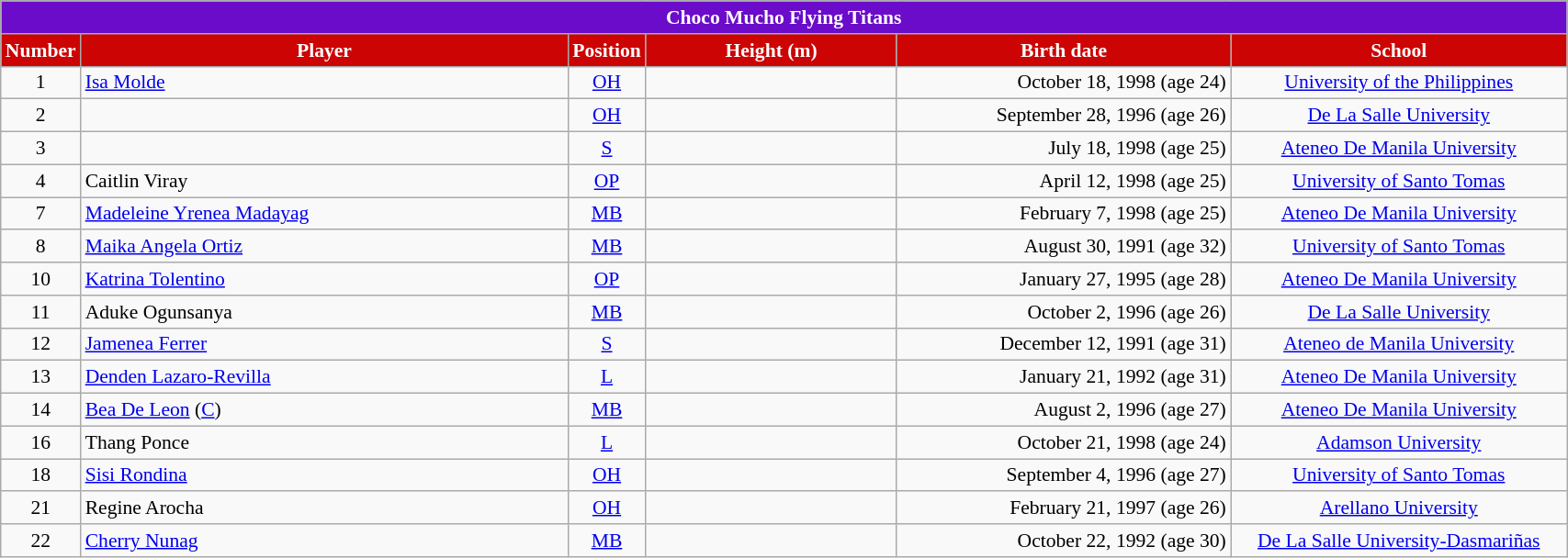<table class="wikitable sortable" style="text-align:center; width:90%; font-size:90%;">
<tr>
<th colspan="8" style= "background:#6B0CCA; color:white; text-align: center">Choco Mucho Flying Titans</th>
</tr>
<tr>
<th style="width:3em; background:#CC0404; color:white;">Number</th>
<th style="width:30em; background:#CC0404; color:white;">Player</th>
<th style="width:3em; background:#CC0404; color:white;">Position</th>
<th style="width:15em; background:#CC0404; color:white">Height (m)</th>
<th style="width:20em; background:#CC0404; color:white;">Birth date</th>
<th style="width:20em; background:#CC0404; color:white;">School</th>
</tr>
<tr>
<td align=center>1</td>
<td align=left> <a href='#'>Isa Molde</a></td>
<td><a href='#'>OH</a></td>
<td align=center></td>
<td align=right>October 18, 1998 (age 24)</td>
<td align=center><a href='#'>University of the Philippines</a></td>
</tr>
<tr>
<td align=center>2</td>
<td align=left> </td>
<td><a href='#'>OH</a></td>
<td align=center></td>
<td align=right>September 28, 1996 (age 26)</td>
<td align=center><a href='#'>De La Salle University</a></td>
</tr>
<tr>
<td align=center>3</td>
<td align=left> </td>
<td><a href='#'>S</a></td>
<td align=center></td>
<td align=right>July 18, 1998 (age 25)</td>
<td align=center><a href='#'>Ateneo De Manila University</a></td>
</tr>
<tr>
<td align=center>4</td>
<td align=left> Caitlin Viray</td>
<td><a href='#'>OP</a></td>
<td align=center></td>
<td align=right>April 12, 1998 (age 25)</td>
<td align=center><a href='#'>University of Santo Tomas</a></td>
</tr>
<tr>
<td align=center>7</td>
<td align=left> <a href='#'>Madeleine Yrenea Madayag</a></td>
<td><a href='#'>MB</a></td>
<td align=center></td>
<td align=right>February 7, 1998 (age 25)</td>
<td align=center><a href='#'>Ateneo De Manila University</a></td>
</tr>
<tr>
<td align=center>8</td>
<td align=left> <a href='#'>Maika Angela Ortiz</a></td>
<td><a href='#'>MB</a></td>
<td align=center></td>
<td align=right>August 30, 1991 (age 32)</td>
<td align=center><a href='#'>University of Santo Tomas</a></td>
</tr>
<tr>
<td align=center>10</td>
<td align=left> <a href='#'>Katrina Tolentino</a></td>
<td><a href='#'>OP</a></td>
<td align=center></td>
<td align=right>January 27, 1995 (age 28)</td>
<td align=center><a href='#'>Ateneo De Manila University</a></td>
</tr>
<tr>
<td>11</td>
<td align=left> Aduke Ogunsanya</td>
<td><a href='#'>MB</a></td>
<td></td>
<td align=right>October 2, 1996 (age 26)</td>
<td><a href='#'>De La Salle University</a></td>
</tr>
<tr>
<td align=center>12</td>
<td align=left> <a href='#'>Jamenea Ferrer</a></td>
<td><a href='#'>S</a></td>
<td align=center></td>
<td align=right>December 12, 1991 (age 31)</td>
<td align=center><a href='#'>Ateneo de Manila University</a></td>
</tr>
<tr>
<td align=center>13</td>
<td align=left> <a href='#'>Denden Lazaro-Revilla</a></td>
<td><a href='#'>L</a></td>
<td align=center></td>
<td align=right>January 21, 1992 (age 31)</td>
<td align=center><a href='#'>Ateneo De Manila University</a></td>
</tr>
<tr>
<td align=center>14</td>
<td align=left> <a href='#'>Bea De Leon</a> (<a href='#'>C</a>)</td>
<td><a href='#'>MB</a></td>
<td align=center></td>
<td align=right>August 2, 1996 (age 27)</td>
<td align=center><a href='#'>Ateneo De Manila University</a></td>
</tr>
<tr>
<td align=center>16</td>
<td align=left> Thang Ponce</td>
<td><a href='#'>L</a></td>
<td align=center></td>
<td align=right>October 21, 1998 (age 24)</td>
<td align=center><a href='#'>Adamson University</a></td>
</tr>
<tr>
<td align=center>18</td>
<td align=left> <a href='#'>Sisi Rondina</a></td>
<td><a href='#'>OH</a></td>
<td align=center></td>
<td align=right>September 4, 1996 (age 27)</td>
<td align=center><a href='#'>University of Santo Tomas</a></td>
</tr>
<tr>
<td align=center>21</td>
<td align=left> Regine Arocha</td>
<td><a href='#'>OH</a></td>
<td align=center></td>
<td align=right>February 21, 1997 (age 26)</td>
<td align=center><a href='#'>Arellano University</a></td>
</tr>
<tr>
<td align=center>22</td>
<td align=left>  <a href='#'>Cherry Nunag</a></td>
<td><a href='#'>MB</a></td>
<td align=center></td>
<td align=right>October 22, 1992 (age 30)</td>
<td align=center><a href='#'>De La Salle University-Dasmariñas</a></td>
</tr>
</table>
